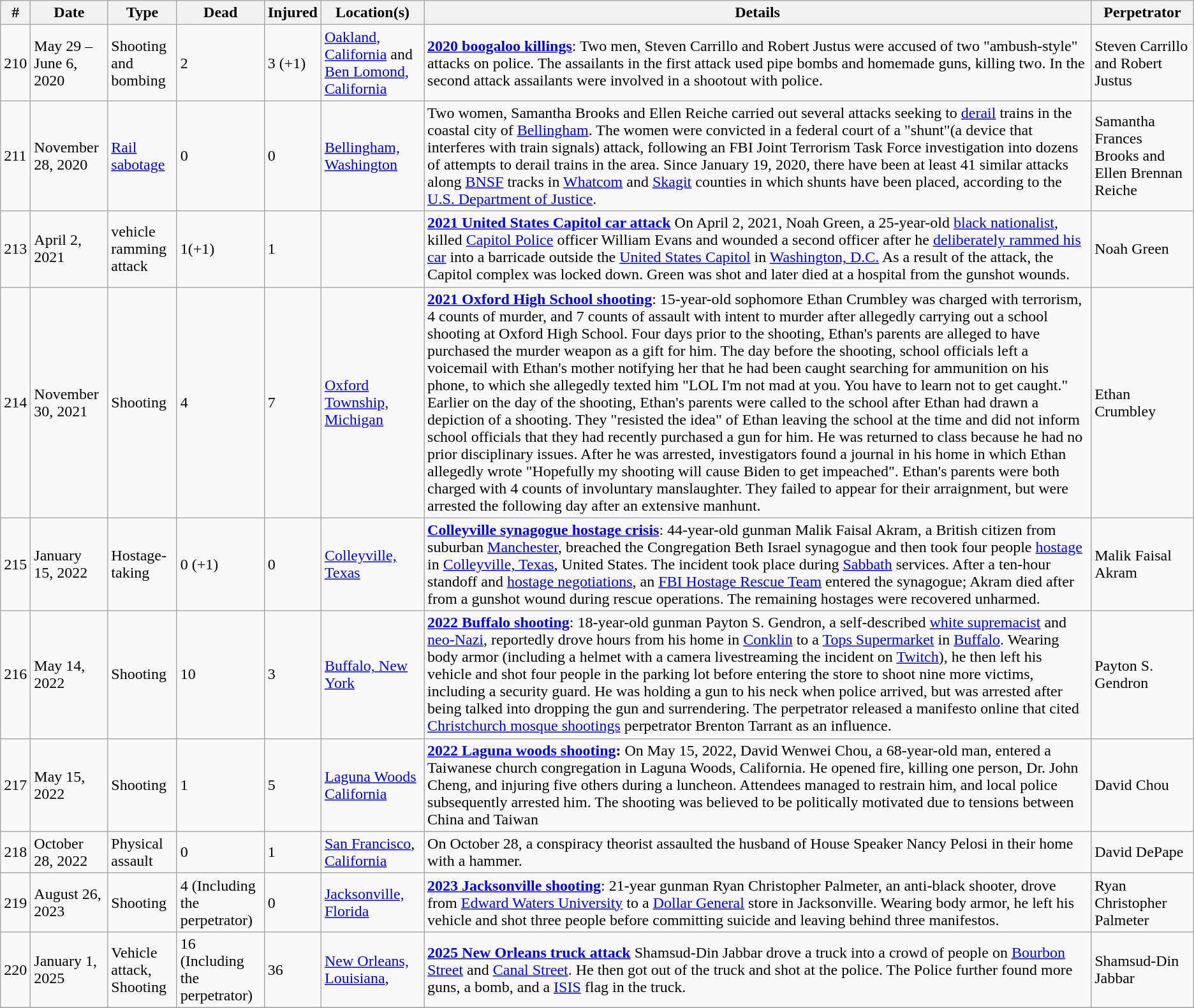<table class="wikitable sortable">
<tr>
<th>#</th>
<th>Date</th>
<th>Type</th>
<th data-sort-type="number">Dead</th>
<th data-sort-type="number">Injured</th>
<th>Location(s)</th>
<th class="unsortable">Details</th>
<th>Perpetrator</th>
</tr>
<tr>
<td>210</td>
<td>May 29 – June 6, 2020</td>
<td>Shooting and bombing</td>
<td>2</td>
<td>3 (+1)</td>
<td> <a href='#'>Oakland, California</a> and <a href='#'>Ben Lomond, California</a></td>
<td><strong><a href='#'>2020 boogaloo killings</a></strong>: Two men, Steven Carrillo and Robert Justus were accused of two "ambush-style" attacks on police. The assailants in the first attack used pipe bombs and homemade guns, killing two. In the second attack assailants were involved in a shootout with police.</td>
<td>Steven Carrillo and Robert Justus</td>
</tr>
<tr>
<td>211</td>
<td>November 28, 2020</td>
<td><a href='#'>Rail sabotage</a></td>
<td>0</td>
<td>0</td>
<td> <a href='#'>Bellingham, Washington</a></td>
<td>Two women, Samantha Brooks and Ellen Reiche carried out several attacks seeking to <a href='#'>derail</a> trains in the coastal city of <a href='#'>Bellingham</a>. The women were convicted in a federal court of a "shunt"(a device that interferes with train signals) attack, following an FBI Joint Terrorism Task Force investigation into dozens of attempts to derail trains in the area. Since January 19, 2020, there have been at least 41 similar attacks along <a href='#'>BNSF</a> tracks in <a href='#'>Whatcom</a> and <a href='#'>Skagit</a> counties in which shunts have been placed, according to the <a href='#'>U.S. Department of Justice</a>.</td>
<td>Samantha Frances Brooks and Ellen Brennan Reiche</td>
</tr>
<tr>
<td>213</td>
<td>April 2, 2021</td>
<td>vehicle ramming attack</td>
<td>1(+1)</td>
<td>1</td>
<td></td>
<td><strong><a href='#'>2021 United States Capitol car attack</a></strong> On April 2, 2021, Noah Green, a 25-year-old <a href='#'>black nationalist</a>, killed <a href='#'>Capitol Police</a> officer William Evans and wounded a second officer after he <a href='#'>deliberately rammed his car</a> into a barricade outside the <a href='#'>United States Capitol</a> in <a href='#'>Washington, D.C.</a> As a result of the attack, the Capitol complex was locked down. Green was shot and later died at a hospital from the gunshot wounds.</td>
<td>Noah Green</td>
</tr>
<tr>
<td>214</td>
<td>November 30, 2021</td>
<td>Shooting</td>
<td>4</td>
<td>7</td>
<td> <a href='#'>Oxford Township, Michigan</a></td>
<td><strong><a href='#'>2021 Oxford High School shooting</a></strong>: 15-year-old sophomore Ethan Crumbley was charged with terrorism, 4 counts of murder, and 7 counts of assault with intent to murder after allegedly carrying out a school shooting at Oxford High School. Four days prior to the shooting, Ethan's parents are alleged to have purchased the murder weapon as a gift for him. The day before the shooting, school officials left a voicemail with Ethan's mother notifying her that he had been caught searching for ammunition on his phone, to which she allegedly texted him "LOL I'm not mad at you. You have to learn not to get caught." Earlier on the day of the shooting, Ethan's parents were called to the school after Ethan had drawn a depiction of a shooting. They "resisted the idea" of Ethan leaving the school at the time and did not inform school officials that they had recently purchased a gun for him. He was returned to class because he had no prior disciplinary issues. After he was arrested, investigators found a journal in his home in which Ethan allegedly wrote "Hopefully my shooting will cause Biden to get impeached". Ethan's parents were both charged with 4 counts of involuntary manslaughter. They failed to appear for their arraignment, but were arrested the following day after an extensive manhunt.</td>
<td>Ethan Crumbley</td>
</tr>
<tr>
<td>215</td>
<td>January 15, 2022</td>
<td>Hostage-taking</td>
<td>0 (+1)</td>
<td>0</td>
<td> <a href='#'>Colleyville, Texas</a></td>
<td><strong><a href='#'>Colleyville synagogue hostage crisis</a></strong>: 44-year-old gunman Malik Faisal Akram, a British citizen from suburban <a href='#'>Manchester</a>, breached the Congregation Beth Israel synagogue and then took four people <a href='#'>hostage</a> in <a href='#'>Colleyville, Texas</a>, United States. The incident took place during <a href='#'>Sabbath</a> services. After a ten-hour standoff and <a href='#'>hostage negotiations</a>, an <a href='#'>FBI Hostage Rescue Team</a> entered the synagogue; Akram died after from a gunshot wound during rescue operations. The remaining hostages were recovered unharmed.</td>
<td>Malik Faisal Akram</td>
</tr>
<tr>
<td>216</td>
<td>May 14, 2022</td>
<td>Shooting</td>
<td>10</td>
<td>3</td>
<td> <a href='#'>Buffalo, New York</a></td>
<td><strong><a href='#'>2022 Buffalo shooting</a></strong>: 18-year-old gunman Payton S. Gendron, a self-described <a href='#'>white supremacist</a> and <a href='#'>neo-Nazi</a>, reportedly drove hours from his home in <a href='#'>Conklin</a> to a <a href='#'>Tops Supermarket</a> in <a href='#'>Buffalo</a>. Wearing body armor (including a helmet with a camera livestreaming the incident on <a href='#'>Twitch</a>), he then left his vehicle and shot four people in the parking lot before entering the store to shoot nine more victims, including a security guard. He was holding a gun to his neck when police arrived, but was arrested after being talked into dropping the gun and surrendering. The perpetrator released a manifesto online that cited <a href='#'>Christchurch mosque shootings</a> perpetrator Brenton Tarrant as an influence.</td>
<td>Payton S. Gendron</td>
</tr>
<tr>
<td>217</td>
<td>May 15, 2022</td>
<td>Shooting</td>
<td>1</td>
<td>5</td>
<td> <a href='#'>Laguna Woods</a> <a href='#'>California</a></td>
<td><strong><a href='#'>2022 Laguna woods shooting</a>:</strong>  On May 15, 2022, David Wenwei Chou, a 68-year-old man, entered a Taiwanese church congregation in Laguna Woods, California. He opened fire, killing one person, Dr. John Cheng, and injuring five others during a luncheon. Attendees managed to restrain him, and local police subsequently arrested him. The shooting was believed to be politically motivated due to tensions between China and Taiwan</td>
<td>David Chou</td>
</tr>
<tr>
<td>218</td>
<td>October 28, 2022</td>
<td>Physical assault</td>
<td>0</td>
<td>1</td>
<td> <a href='#'>San Francisco</a>,<br><a href='#'>California</a></td>
<td>On October 28, a conspiracy theorist assaulted the husband of House Speaker Nancy Pelosi in their home with a hammer.</td>
<td>David DePape</td>
</tr>
<tr>
<td>219</td>
<td>August 26, 2023</td>
<td>Shooting</td>
<td>4 (Including the perpetrator)</td>
<td>0</td>
<td> <a href='#'>Jacksonville, Florida</a></td>
<td><strong><a href='#'>2023 Jacksonville shooting</a></strong>: 21-year gunman Ryan Christopher Palmeter, an anti-black shooter, drove from <a href='#'>Edward Waters University</a> to a <a href='#'>Dollar General</a> store in Jacksonville. Wearing body armor, he left his vehicle and shot three people before committing suicide and leaving behind three manifestos.</td>
<td>Ryan Christopher Palmeter</td>
</tr>
<tr>
<td>220</td>
<td>January 1, 2025</td>
<td>Vehicle attack, Shooting</td>
<td>16 (Including the perpetrator)</td>
<td>36</td>
<td> <a href='#'>New Orleans, Louisiana</a>,</td>
<td><strong><a href='#'>2025 New Orleans truck attack</a></strong> Shamsud-Din Jabbar drove a truck into a crowd of people on <a href='#'>Bourbon Street</a> and <a href='#'>Canal Street</a>. He then got out of the truck and shot at the police. The Police further found more guns, a bomb, and a <a href='#'>ISIS</a> flag in the truck.</td>
<td>Shamsud-Din Jabbar</td>
</tr>
<tr>
</tr>
</table>
